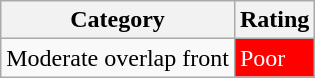<table class="wikitable">
<tr>
<th>Category</th>
<th>Rating</th>
</tr>
<tr>
<td>Moderate overlap front</td>
<td style="color:white;background: red">Poor</td>
</tr>
</table>
